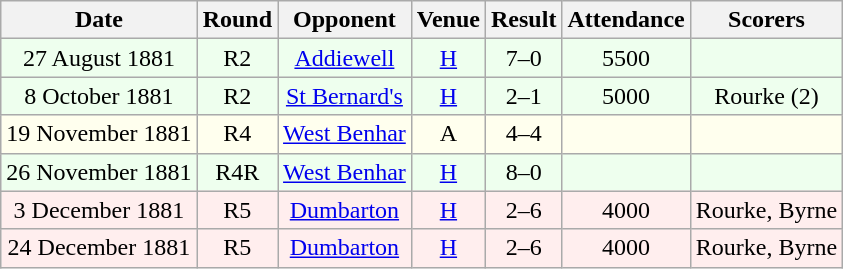<table class="wikitable sortable" style="font-size:100%; text-align:center">
<tr>
<th>Date</th>
<th>Round</th>
<th>Opponent</th>
<th>Venue</th>
<th>Result</th>
<th>Attendance</th>
<th>Scorers</th>
</tr>
<tr bgcolor = "#eeffee">
<td>27 August 1881</td>
<td>R2</td>
<td><a href='#'>Addiewell</a></td>
<td><a href='#'>H</a></td>
<td>7–0</td>
<td>5500</td>
<td></td>
</tr>
<tr bgcolor = "#eeffEE">
<td>8 October 1881</td>
<td>R2</td>
<td><a href='#'>St Bernard's</a></td>
<td><a href='#'>H</a></td>
<td>2–1</td>
<td>5000</td>
<td>Rourke (2)</td>
</tr>
<tr bgcolor = "#ffffEE">
<td>19 November 1881</td>
<td>R4</td>
<td><a href='#'>West Benhar</a></td>
<td>A</td>
<td>4–4</td>
<td></td>
<td></td>
</tr>
<tr bgcolor = "#eeffEE">
<td>26 November 1881</td>
<td>R4R</td>
<td><a href='#'>West Benhar</a></td>
<td><a href='#'>H</a></td>
<td>8–0</td>
<td></td>
<td></td>
</tr>
<tr bgcolor = "#ffeeee">
<td>3 December 1881</td>
<td>R5</td>
<td><a href='#'>Dumbarton</a></td>
<td><a href='#'>H</a></td>
<td>2–6</td>
<td>4000</td>
<td>Rourke, Byrne</td>
</tr>
<tr bgcolor = "#ffeeee">
<td>24 December 1881</td>
<td>R5</td>
<td><a href='#'>Dumbarton</a></td>
<td><a href='#'>H</a></td>
<td>2–6</td>
<td>4000</td>
<td>Rourke, Byrne</td>
</tr>
</table>
